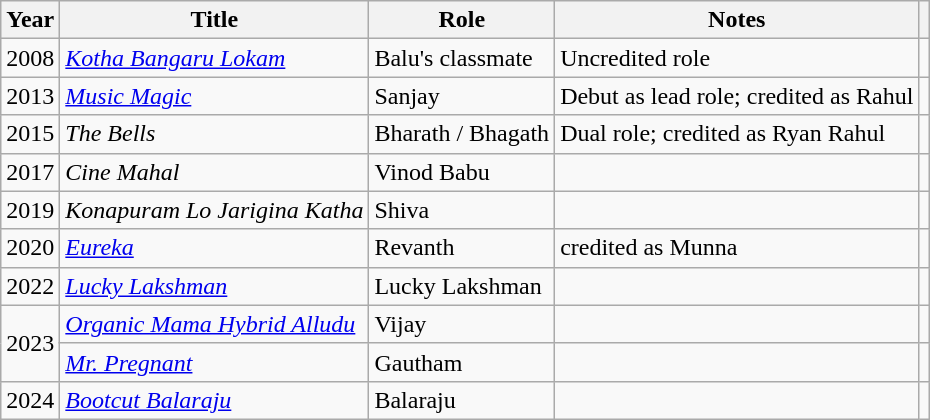<table class="wikitable sortable">
<tr>
<th scope="col">Year</th>
<th scope="col">Title</th>
<th scope="col">Role</th>
<th class="unsortable" scope="col">Notes</th>
<th class="unsortable" scope="col"></th>
</tr>
<tr>
<td>2008</td>
<td><em><a href='#'>Kotha Bangaru Lokam</a></em></td>
<td>Balu's classmate</td>
<td>Uncredited role</td>
<td></td>
</tr>
<tr>
<td>2013</td>
<td><em><a href='#'>Music Magic</a></em></td>
<td>Sanjay</td>
<td>Debut as lead role; credited as Rahul</td>
<td></td>
</tr>
<tr>
<td>2015</td>
<td><em>The Bells</em></td>
<td>Bharath / Bhagath</td>
<td>Dual role; credited as Ryan Rahul</td>
<td></td>
</tr>
<tr>
<td>2017</td>
<td><em>Cine Mahal</em></td>
<td>Vinod Babu</td>
<td></td>
<td></td>
</tr>
<tr>
<td>2019</td>
<td><em>Konapuram Lo Jarigina Katha</em></td>
<td>Shiva</td>
<td></td>
<td></td>
</tr>
<tr>
<td>2020</td>
<td><em><a href='#'>Eureka</a></em></td>
<td>Revanth</td>
<td>credited as Munna</td>
<td></td>
</tr>
<tr>
<td>2022</td>
<td><em><a href='#'>Lucky Lakshman</a></em></td>
<td>Lucky Lakshman</td>
<td></td>
<td></td>
</tr>
<tr>
<td rowspan="2">2023</td>
<td><em><a href='#'>Organic Mama Hybrid Alludu</a></em></td>
<td>Vijay</td>
<td></td>
<td></td>
</tr>
<tr>
<td><em><a href='#'>Mr. Pregnant</a></em></td>
<td>Gautham</td>
<td></td>
<td></td>
</tr>
<tr>
<td>2024</td>
<td><em><a href='#'>Bootcut Balaraju</a></em></td>
<td>Balaraju</td>
<td></td>
<td></td>
</tr>
</table>
